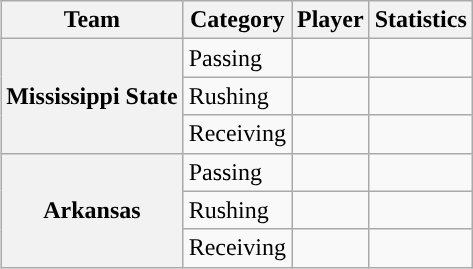<table class="wikitable" style="float:right">
<tr>
<th>Team</th>
<th>Category</th>
<th>Player</th>
<th>Statistics</th>
</tr>
<tr>
<th rowspan=3>Mississippi State</th>
<td>Passing</td>
<td></td>
<td></td>
</tr>
<tr>
<td>Rushing</td>
<td></td>
<td></td>
</tr>
<tr>
<td>Receiving</td>
<td></td>
<td></td>
</tr>
<tr>
<th rowspan=3>Arkansas</th>
<td>Passing</td>
<td></td>
<td></td>
</tr>
<tr>
<td>Rushing</td>
<td></td>
<td></td>
</tr>
<tr>
<td>Receiving</td>
<td></td>
<td></td>
</tr>
</table>
